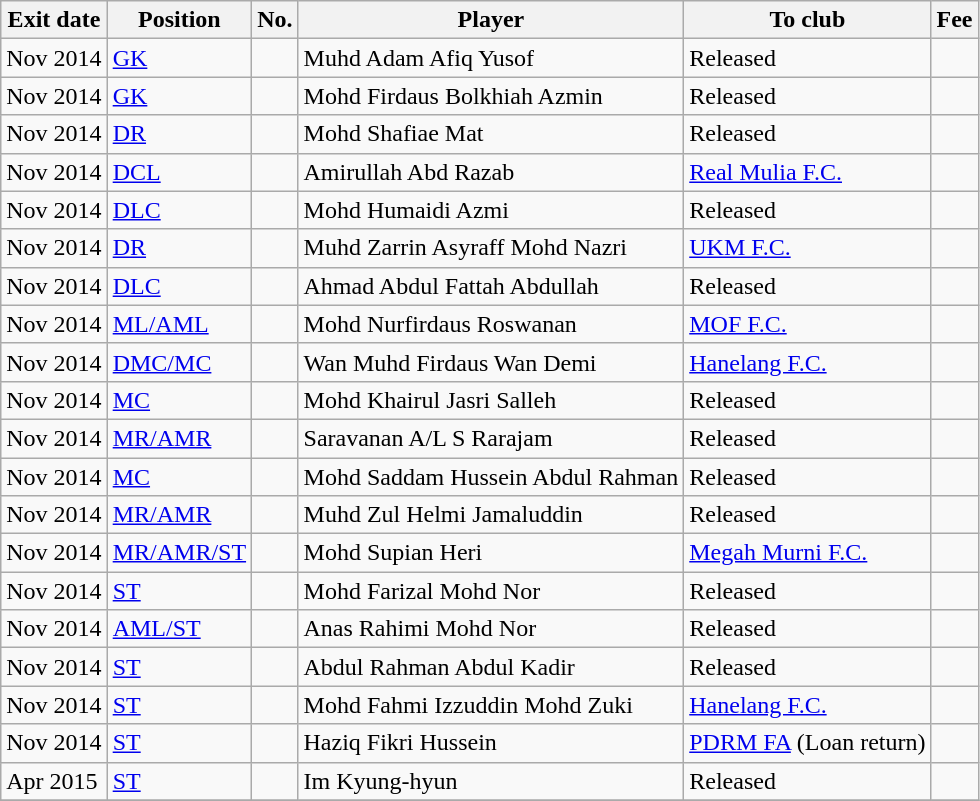<table class="wikitable sortable">
<tr>
<th>Exit date</th>
<th>Position</th>
<th>No.</th>
<th>Player</th>
<th>To club</th>
<th>Fee</th>
</tr>
<tr>
<td>Nov 2014</td>
<td><a href='#'>GK</a></td>
<td></td>
<td> Muhd Adam Afiq Yusof</td>
<td>Released</td>
<td></td>
</tr>
<tr>
<td>Nov 2014</td>
<td><a href='#'>GK</a></td>
<td></td>
<td> Mohd Firdaus Bolkhiah Azmin</td>
<td>Released</td>
<td></td>
</tr>
<tr>
<td>Nov 2014</td>
<td><a href='#'>DR</a></td>
<td></td>
<td> Mohd Shafiae Mat</td>
<td>Released</td>
<td></td>
</tr>
<tr>
<td>Nov 2014</td>
<td><a href='#'>DCL</a></td>
<td></td>
<td> Amirullah Abd Razab</td>
<td> <a href='#'>Real Mulia F.C.</a></td>
<td></td>
</tr>
<tr>
<td>Nov 2014</td>
<td><a href='#'>DLC</a></td>
<td></td>
<td> Mohd Humaidi Azmi</td>
<td>Released</td>
<td></td>
</tr>
<tr>
<td>Nov 2014</td>
<td><a href='#'>DR</a></td>
<td></td>
<td> Muhd Zarrin Asyraff Mohd Nazri</td>
<td> <a href='#'>UKM F.C.</a></td>
<td></td>
</tr>
<tr>
<td>Nov 2014</td>
<td><a href='#'>DLC</a></td>
<td></td>
<td> Ahmad Abdul Fattah Abdullah</td>
<td>Released</td>
<td></td>
</tr>
<tr>
<td>Nov 2014</td>
<td><a href='#'>ML/AML</a></td>
<td></td>
<td> Mohd Nurfirdaus Roswanan</td>
<td> <a href='#'>MOF F.C.</a></td>
<td></td>
</tr>
<tr>
<td>Nov 2014</td>
<td><a href='#'>DMC/MC</a></td>
<td></td>
<td> Wan Muhd Firdaus Wan Demi</td>
<td> <a href='#'>Hanelang F.C.</a></td>
<td></td>
</tr>
<tr>
<td>Nov 2014</td>
<td><a href='#'>MC</a></td>
<td></td>
<td> Mohd Khairul Jasri Salleh</td>
<td>Released</td>
<td></td>
</tr>
<tr>
<td>Nov 2014</td>
<td><a href='#'>MR/AMR</a></td>
<td></td>
<td> Saravanan A/L S Rarajam</td>
<td>Released</td>
<td></td>
</tr>
<tr>
<td>Nov 2014</td>
<td><a href='#'>MC</a></td>
<td></td>
<td> Mohd Saddam Hussein Abdul Rahman</td>
<td>Released</td>
<td></td>
</tr>
<tr>
<td>Nov 2014</td>
<td><a href='#'>MR/AMR</a></td>
<td></td>
<td> Muhd Zul Helmi Jamaluddin</td>
<td>Released</td>
<td></td>
</tr>
<tr>
<td>Nov 2014</td>
<td><a href='#'>MR/AMR/ST</a></td>
<td></td>
<td> Mohd Supian Heri</td>
<td> <a href='#'>Megah Murni F.C.</a></td>
<td></td>
</tr>
<tr>
<td>Nov 2014</td>
<td><a href='#'>ST</a></td>
<td></td>
<td> Mohd Farizal Mohd Nor</td>
<td>Released</td>
<td></td>
</tr>
<tr>
<td>Nov 2014</td>
<td><a href='#'>AML/ST</a></td>
<td></td>
<td> Anas Rahimi Mohd Nor</td>
<td>Released</td>
<td></td>
</tr>
<tr>
<td>Nov 2014</td>
<td><a href='#'>ST</a></td>
<td></td>
<td> Abdul Rahman Abdul Kadir</td>
<td>Released</td>
<td></td>
</tr>
<tr>
<td>Nov 2014</td>
<td><a href='#'>ST</a></td>
<td></td>
<td> Mohd Fahmi Izzuddin Mohd Zuki</td>
<td> <a href='#'>Hanelang F.C.</a></td>
<td></td>
</tr>
<tr>
<td>Nov 2014</td>
<td><a href='#'>ST</a></td>
<td></td>
<td> Haziq Fikri Hussein</td>
<td> <a href='#'>PDRM FA</a> (Loan return)</td>
<td></td>
</tr>
<tr>
<td>Apr 2015</td>
<td><a href='#'>ST</a></td>
<td></td>
<td> Im Kyung-hyun</td>
<td>Released</td>
<td></td>
</tr>
<tr>
</tr>
</table>
